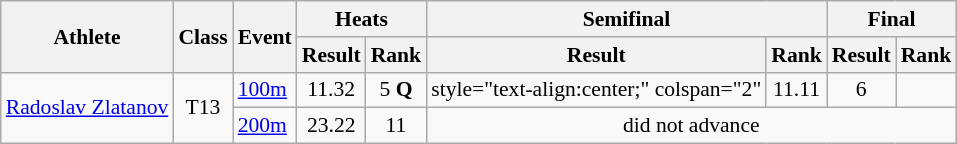<table class=wikitable style="font-size:90%">
<tr>
<th rowspan="2">Athlete</th>
<th rowspan="2">Class</th>
<th rowspan="2">Event</th>
<th colspan="2">Heats</th>
<th colspan="2">Semifinal</th>
<th colspan="3">Final</th>
</tr>
<tr>
<th>Result</th>
<th>Rank</th>
<th>Result</th>
<th>Rank</th>
<th>Result</th>
<th>Rank</th>
</tr>
<tr>
<td rowspan="2"><a href='#'>Radoslav Zlatanov</a></td>
<td rowspan="2" style="text-align:center;">T13</td>
<td><a href='#'>100m</a></td>
<td style="text-align:center;">11.32</td>
<td style="text-align:center;">5 <strong>Q</strong></td>
<td>style="text-align:center;" colspan="2" </td>
<td style="text-align:center;">11.11</td>
<td style="text-align:center;">6</td>
</tr>
<tr>
<td><a href='#'>200m</a></td>
<td style="text-align:center;">23.22</td>
<td style="text-align:center;">11</td>
<td style="text-align:center;" colspan="4">did not advance</td>
</tr>
</table>
